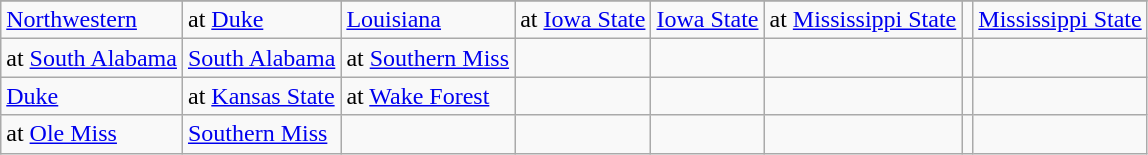<table class="wikitable">
<tr>
</tr>
<tr>
<td><a href='#'>Northwestern</a></td>
<td>at <a href='#'>Duke</a></td>
<td><a href='#'>Louisiana</a></td>
<td>at <a href='#'>Iowa State</a></td>
<td><a href='#'>Iowa State</a></td>
<td>at <a href='#'>Mississippi State</a></td>
<td></td>
<td><a href='#'>Mississippi State</a></td>
</tr>
<tr>
<td>at <a href='#'>South Alabama</a></td>
<td><a href='#'>South Alabama</a></td>
<td>at <a href='#'>Southern Miss</a></td>
<td></td>
<td></td>
<td></td>
<td></td>
<td></td>
</tr>
<tr>
<td><a href='#'>Duke</a></td>
<td>at <a href='#'>Kansas State</a></td>
<td>at <a href='#'>Wake Forest</a></td>
<td></td>
<td></td>
<td></td>
<td></td>
<td></td>
</tr>
<tr>
<td>at <a href='#'>Ole Miss</a></td>
<td><a href='#'>Southern Miss</a></td>
<td></td>
<td></td>
<td></td>
<td></td>
<td></td>
<td></td>
</tr>
</table>
